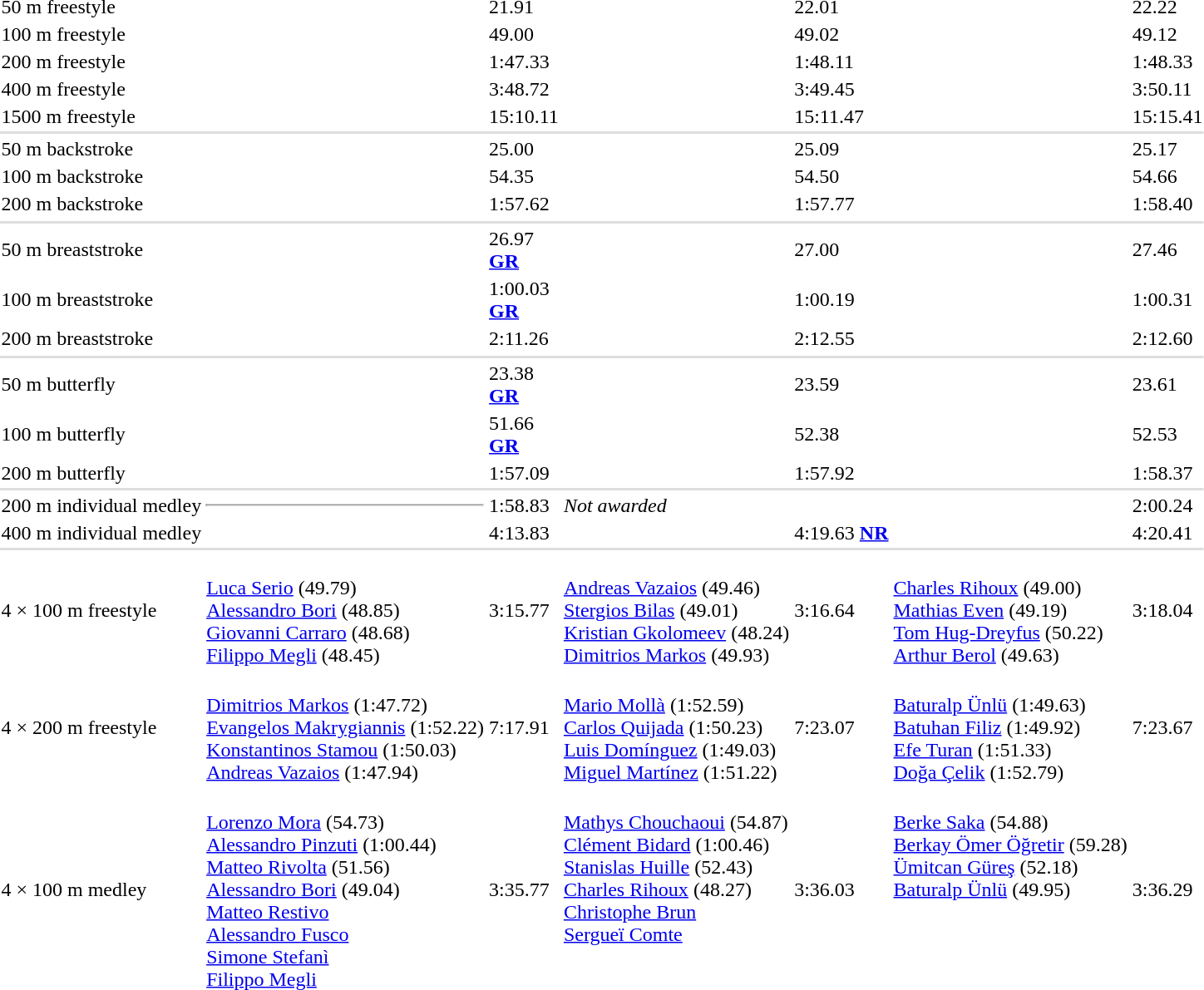<table>
<tr>
<td>50 m freestyle<br></td>
<td></td>
<td>21.91</td>
<td></td>
<td>22.01</td>
<td></td>
<td>22.22</td>
</tr>
<tr>
<td>100 m freestyle<br></td>
<td></td>
<td>49.00</td>
<td></td>
<td>49.02</td>
<td></td>
<td>49.12</td>
</tr>
<tr>
<td>200 m freestyle<br></td>
<td></td>
<td>1:47.33</td>
<td></td>
<td>1:48.11</td>
<td></td>
<td>1:48.33</td>
</tr>
<tr>
<td>400 m freestyle<br></td>
<td></td>
<td>3:48.72</td>
<td></td>
<td>3:49.45</td>
<td></td>
<td>3:50.11</td>
</tr>
<tr>
<td>1500 m freestyle<br></td>
<td></td>
<td>15:10.11</td>
<td></td>
<td>15:11.47</td>
<td></td>
<td>15:15.41</td>
</tr>
<tr bgcolor=#DDDDDD>
<td colspan=7></td>
</tr>
<tr>
<td>50 m backstroke<br></td>
<td></td>
<td>25.00</td>
<td></td>
<td>25.09</td>
<td></td>
<td>25.17</td>
</tr>
<tr>
<td>100 m backstroke<br></td>
<td></td>
<td>54.35</td>
<td></td>
<td>54.50</td>
<td></td>
<td>54.66</td>
</tr>
<tr>
<td>200 m backstroke<br></td>
<td></td>
<td>1:57.62</td>
<td></td>
<td>1:57.77</td>
<td></td>
<td>1:58.40</td>
</tr>
<tr>
</tr>
<tr bgcolor=#DDDDDD>
<td colspan=7></td>
</tr>
<tr>
<td>50 m breaststroke<br></td>
<td></td>
<td>26.97<br><strong><a href='#'>GR</a></strong></td>
<td></td>
<td>27.00</td>
<td></td>
<td>27.46</td>
</tr>
<tr>
<td>100 m breaststroke<br></td>
<td></td>
<td>1:00.03<br><strong><a href='#'>GR</a></strong></td>
<td></td>
<td>1:00.19</td>
<td></td>
<td>1:00.31</td>
</tr>
<tr>
<td>200 m breaststroke<br></td>
<td></td>
<td>2:11.26</td>
<td></td>
<td>2:12.55</td>
<td></td>
<td>2:12.60</td>
</tr>
<tr>
</tr>
<tr bgcolor=#DDDDDD>
<td colspan=7></td>
</tr>
<tr>
<td>50 m butterfly<br></td>
<td></td>
<td>23.38<br><strong><a href='#'>GR</a></strong></td>
<td></td>
<td>23.59</td>
<td></td>
<td>23.61</td>
</tr>
<tr>
<td>100 m butterfly<br></td>
<td></td>
<td>51.66<br><strong><a href='#'>GR</a></strong></td>
<td></td>
<td>52.38</td>
<td></td>
<td>52.53</td>
</tr>
<tr>
<td>200 m butterfly<br></td>
<td></td>
<td>1:57.09</td>
<td></td>
<td>1:57.92</td>
<td></td>
<td>1:58.37</td>
</tr>
<tr bgcolor=#DDDDDD>
<td colspan=7></td>
</tr>
<tr>
<td>200 m individual medley<br></td>
<td><hr></td>
<td>1:58.83</td>
<td colspan=2><em>Not awarded</em></td>
<td></td>
<td>2:00.24</td>
</tr>
<tr>
<td>400 m individual medley<br></td>
<td></td>
<td>4:13.83</td>
<td></td>
<td>4:19.63 <strong><a href='#'>NR</a></strong></td>
<td></td>
<td>4:20.41</td>
</tr>
<tr bgcolor=#DDDDDD>
<td colspan=7></td>
</tr>
<tr>
<td>4 × 100 m freestyle<br></td>
<td><br><a href='#'>Luca Serio</a> (49.79)<br><a href='#'>Alessandro Bori</a> (48.85)<br><a href='#'>Giovanni Carraro</a> (48.68)<br><a href='#'>Filippo Megli</a> (48.45)</td>
<td>3:15.77</td>
<td><br><a href='#'>Andreas Vazaios</a> (49.46)<br><a href='#'>Stergios Bilas</a> (49.01)<br><a href='#'>Kristian Gkolomeev</a> (48.24)<br><a href='#'>Dimitrios Markos</a> (49.93)</td>
<td>3:16.64</td>
<td><br><a href='#'>Charles Rihoux</a> (49.00)<br><a href='#'>Mathias Even</a> (49.19)<br><a href='#'>Tom Hug-Dreyfus</a> (50.22)<br><a href='#'>Arthur Berol</a> (49.63)</td>
<td>3:18.04</td>
</tr>
<tr>
<td>4 × 200 m freestyle<br></td>
<td><br><a href='#'>Dimitrios Markos</a> (1:47.72)<br><a href='#'>Evangelos Makrygiannis</a> (1:52.22)<br><a href='#'>Konstantinos Stamou</a> (1:50.03)<br><a href='#'>Andreas Vazaios</a> (1:47.94)</td>
<td>7:17.91</td>
<td><br><a href='#'>Mario Mollà</a> (1:52.59)<br><a href='#'>Carlos Quijada</a> (1:50.23)<br><a href='#'>Luis Domínguez</a> (1:49.03)<br><a href='#'>Miguel Martínez</a> (1:51.22)</td>
<td>7:23.07</td>
<td><br><a href='#'>Baturalp Ünlü</a> (1:49.63)<br><a href='#'>Batuhan Filiz</a> (1:49.92)<br><a href='#'>Efe Turan</a> (1:51.33)<br><a href='#'>Doğa Çelik</a> (1:52.79)</td>
<td>7:23.67</td>
</tr>
<tr>
<td>4 × 100 m medley<br></td>
<td valign=top><br><a href='#'>Lorenzo Mora</a> (54.73)<br><a href='#'>Alessandro Pinzuti</a> (1:00.44)<br><a href='#'>Matteo Rivolta</a> (51.56)<br><a href='#'>Alessandro Bori</a> (49.04)<br><a href='#'>Matteo Restivo</a><br><a href='#'>Alessandro Fusco</a><br><a href='#'>Simone Stefanì</a><br><a href='#'>Filippo Megli</a></td>
<td>3:35.77</td>
<td valign=top><br><a href='#'>Mathys Chouchaoui</a> (54.87)<br><a href='#'>Clément Bidard</a> (1:00.46)<br><a href='#'>Stanislas Huille</a> (52.43)<br><a href='#'>Charles Rihoux</a> (48.27)<br><a href='#'>Christophe Brun</a><br><a href='#'>Sergueï Comte</a></td>
<td>3:36.03</td>
<td valign=top><br><a href='#'>Berke Saka</a> (54.88)<br><a href='#'>Berkay Ömer Öğretir</a> (59.28)<br><a href='#'>Ümitcan Güreş</a> (52.18)<br><a href='#'>Baturalp Ünlü</a> (49.95)</td>
<td>3:36.29</td>
</tr>
</table>
